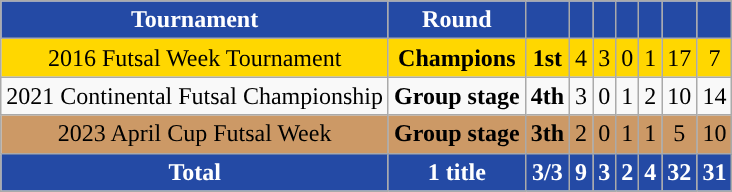<table class="wikitable" style="text-align: center;">
<tr>
<th style="background:#244AA5; color:white; ">Tournament</th>
<th style="background:#244AA5; color:white; ">Round</th>
<th style="background:#244AA5; color:white; "></th>
<th style="background:#244AA5; color:white; "></th>
<th style="background:#244AA5; color:white; "></th>
<th style="background:#244AA5; color:white; "></th>
<th style="background:#244AA5; color:white; "></th>
<th style="background:#244AA5; color:white; "></th>
<th style="background:#244AA5; color:white; "></th>
</tr>
<tr style="background:gold">
<td> 2016 Futsal Week Tournament</td>
<td><strong>Champions</strong></td>
<td><strong>1st</strong></td>
<td>4</td>
<td>3</td>
<td>0</td>
<td>1</td>
<td>17</td>
<td>7</td>
</tr>
<tr>
<td> 2021 Continental Futsal Championship</td>
<td><strong>Group stage</strong></td>
<td><strong>4th</strong></td>
<td>3</td>
<td>0</td>
<td>1</td>
<td>2</td>
<td>10</td>
<td>14</td>
</tr>
<tr style="background:#CC9966">
<td> 2023 April Cup Futsal Week</td>
<td><strong>Group stage</strong></td>
<td><strong>3th</strong></td>
<td>2</td>
<td>0</td>
<td>1</td>
<td>1</td>
<td>5</td>
<td>10</td>
</tr>
<tr>
<th style="background:#244AA5; color:white; ">Total</th>
<th style="background:#244AA5; color:white; ">1 title</th>
<th style="background:#244AA5; color:white; ">3/3</th>
<th style="background:#244AA5; color:white; ">9</th>
<th style="background:#244AA5; color:white; ">3</th>
<th style="background:#244AA5; color:white; ">2</th>
<th style="background:#244AA5; color:white; ">4</th>
<th style="background:#244AA5; color:white; ">32</th>
<th style="background:#244AA5; color:white; ">31</th>
</tr>
</table>
